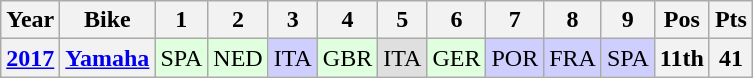<table class="wikitable" style="text-align:center">
<tr>
<th scope=col>Year</th>
<th scope=col>Bike</th>
<th scope=col>1</th>
<th scope=col>2</th>
<th scope=col>3</th>
<th scope=col>4</th>
<th scope=col>5</th>
<th scope=col>6</th>
<th scope=col>7</th>
<th scope=col>8</th>
<th scope=col>9</th>
<th scope=col>Pos</th>
<th scope=col>Pts</th>
</tr>
<tr>
<th scope=row><a href='#'>2017</a></th>
<th><a href='#'>Yamaha</a></th>
<td style="background:#dfffdf;">SPA<br></td>
<td style="background:#dfffdf;">NED<br></td>
<td style="background:#cfcfff;">ITA<br></td>
<td style="background:#dfffdf;">GBR<br></td>
<td style="background:#dfdfdf;">ITA<br></td>
<td style="background:#dfffdf;">GER<br></td>
<td style="background:#cfcfff;">POR<br></td>
<td style="background:#cfcfff;">FRA<br></td>
<td style="background:#cfcfff;">SPA<br></td>
<th>11th</th>
<th>41</th>
</tr>
</table>
